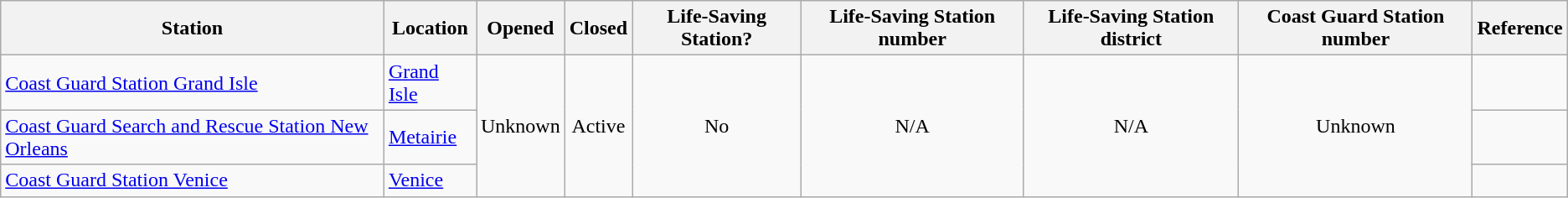<table class="wikitable sortable">
<tr>
<th>Station</th>
<th>Location</th>
<th>Opened</th>
<th>Closed</th>
<th>Life-Saving Station?</th>
<th>Life-Saving Station number</th>
<th>Life-Saving Station district</th>
<th>Coast Guard Station number</th>
<th>Reference</th>
</tr>
<tr>
<td><a href='#'>Coast Guard Station Grand Isle</a></td>
<td><a href='#'>Grand Isle</a></td>
<td rowspan="3" align="center">Unknown</td>
<td rowspan="3" align="center">Active</td>
<td rowspan="3" align="center">No</td>
<td rowspan="3" align="center">N/A</td>
<td rowspan="3" align="center">N/A</td>
<td rowspan="3" align="center">Unknown</td>
<td align="center"></td>
</tr>
<tr>
<td><a href='#'>Coast Guard Search and Rescue Station New Orleans</a></td>
<td><a href='#'>Metairie</a></td>
<td align="center"></td>
</tr>
<tr>
<td><a href='#'>Coast Guard Station Venice</a></td>
<td><a href='#'>Venice</a></td>
<td align="center"></td>
</tr>
</table>
